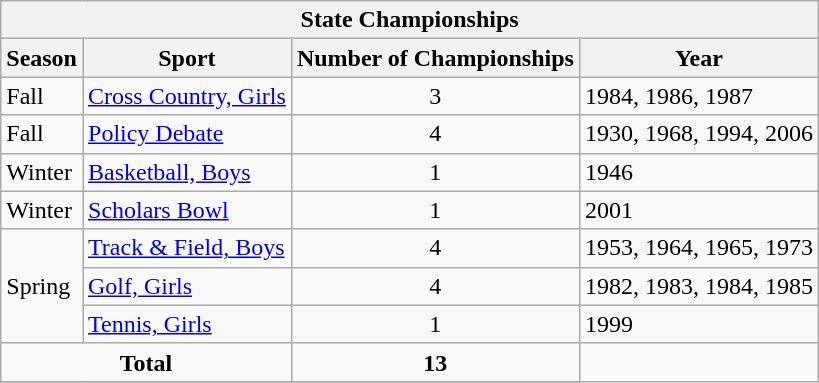<table class="wikitable">
<tr>
<th colspan="4">State Championships</th>
</tr>
<tr>
<th>Season</th>
<th>Sport</th>
<th>Number of Championships</th>
<th>Year</th>
</tr>
<tr>
<td rowspan="1">Fall</td>
<td><a href='#'>Cross Country, Girls</a></td>
<td align="center">3</td>
<td>1984, 1986, 1987</td>
</tr>
<tr>
<td>Fall</td>
<td><a href='#'>Policy Debate</a></td>
<td align="center">4</td>
<td>1930, 1968, 1994, 2006</td>
</tr>
<tr>
<td rowspan="1">Winter</td>
<td><a href='#'>Basketball, Boys</a></td>
<td align="center">1</td>
<td>1946</td>
</tr>
<tr>
<td>Winter</td>
<td><a href='#'>Scholars Bowl</a></td>
<td align="center">1</td>
<td>2001</td>
</tr>
<tr>
<td rowspan="3">Spring</td>
<td><a href='#'>Track & Field, Boys</a></td>
<td align="center">4</td>
<td>1953, 1964, 1965, 1973</td>
</tr>
<tr>
<td><a href='#'>Golf, Girls</a></td>
<td align="center">4</td>
<td>1982, 1983, 1984, 1985</td>
</tr>
<tr>
<td><a href='#'>Tennis, Girls</a></td>
<td align="center">1</td>
<td>1999</td>
</tr>
<tr>
<td align="center" colspan="2"><strong>Total</strong></td>
<td align="center"><strong>13</strong></td>
</tr>
<tr>
</tr>
</table>
